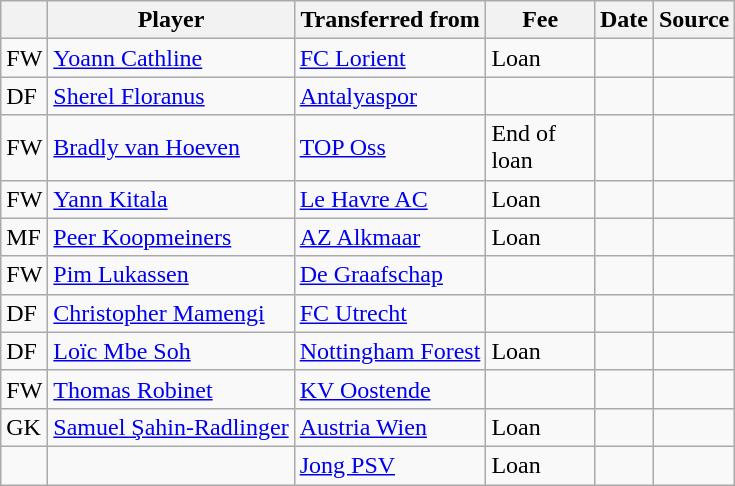<table class="wikitable plainrowheaders sortable">
<tr>
<th></th>
<th scope="col">Player</th>
<th>Transferred from</th>
<th style="width: 65px;">Fee</th>
<th scope="col">Date</th>
<th scope="col">Source</th>
</tr>
<tr>
<td>FW</td>
<td> <a href='#'>Yoann Cathline</a></td>
<td> <a href='#'>FC Lorient</a></td>
<td>Loan</td>
<td></td>
<td></td>
</tr>
<tr>
<td>DF</td>
<td> <a href='#'>Sherel Floranus</a></td>
<td> <a href='#'>Antalyaspor</a></td>
<td></td>
<td></td>
<td></td>
</tr>
<tr>
<td>FW</td>
<td> <a href='#'>Bradly van Hoeven</a></td>
<td><a href='#'>TOP Oss</a></td>
<td>End of loan</td>
<td></td>
<td></td>
</tr>
<tr>
<td>FW</td>
<td> <a href='#'>Yann Kitala</a></td>
<td> <a href='#'>Le Havre AC</a></td>
<td>Loan</td>
<td></td>
<td></td>
</tr>
<tr>
<td>MF</td>
<td> <a href='#'>Peer Koopmeiners</a></td>
<td> <a href='#'>AZ Alkmaar</a></td>
<td>Loan</td>
<td></td>
<td></td>
</tr>
<tr>
<td>FW</td>
<td> <a href='#'>Pim Lukassen</a></td>
<td> <a href='#'>De Graafschap</a></td>
<td></td>
<td></td>
<td></td>
</tr>
<tr>
<td>DF</td>
<td> <a href='#'>Christopher Mamengi</a></td>
<td> <a href='#'>FC Utrecht</a></td>
<td></td>
<td></td>
<td></td>
</tr>
<tr>
<td>DF</td>
<td> <a href='#'>Loïc Mbe Soh</a></td>
<td> <a href='#'>Nottingham Forest</a></td>
<td>Loan</td>
<td></td>
<td></td>
</tr>
<tr>
<td>FW</td>
<td> <a href='#'>Thomas Robinet</a></td>
<td> <a href='#'>KV Oostende</a></td>
<td></td>
<td></td>
<td></td>
</tr>
<tr>
<td>GK</td>
<td> <a href='#'>Samuel Şahin-Radlinger</a></td>
<td> <a href='#'>Austria Wien</a></td>
<td>Loan</td>
<td></td>
<td></td>
</tr>
<tr>
<td align=center></td>
<td></td>
<td> <a href='#'>Jong PSV</a></td>
<td>Loan</td>
<td></td>
<td></td>
</tr>
</table>
